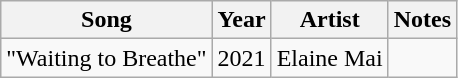<table class="wikitable sortable">
<tr>
<th>Song</th>
<th>Year</th>
<th>Artist</th>
<th class="unsortable">Notes</th>
</tr>
<tr>
<td>"Waiting to Breathe"</td>
<td>2021</td>
<td>Elaine Mai</td>
<td></td>
</tr>
</table>
